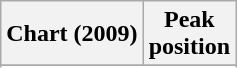<table class="wikitable sortable plainrowheaders">
<tr>
<th>Chart (2009)</th>
<th>Peak<br>position</th>
</tr>
<tr>
</tr>
<tr>
</tr>
</table>
